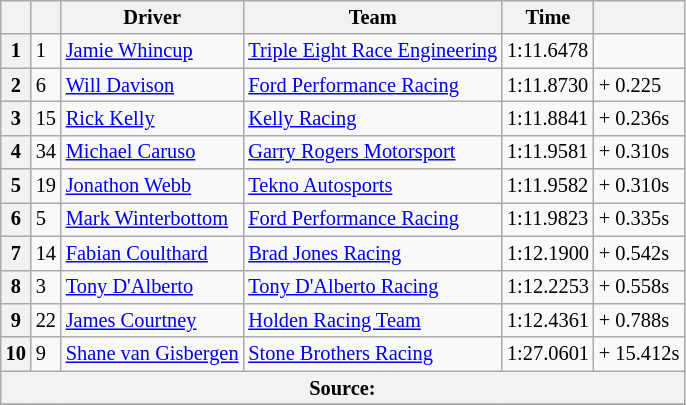<table class="wikitable" style="font-size: 85%;">
<tr>
<th scope="col"></th>
<th scope="col"></th>
<th scope="col">Driver</th>
<th scope="col">Team</th>
<th scope="col">Time</th>
<th scope="col"></th>
</tr>
<tr>
<th scope="row">1</th>
<td>1</td>
<td> <a href='#'>Jamie Whincup</a></td>
<td><a href='#'>Triple Eight Race Engineering</a></td>
<td>1:11.6478</td>
<td></td>
</tr>
<tr>
<th scope="row">2</th>
<td>6</td>
<td> <a href='#'>Will Davison</a></td>
<td><a href='#'>Ford Performance Racing</a></td>
<td>1:11.8730</td>
<td>+ 0.225</td>
</tr>
<tr>
<th scope="row">3</th>
<td>15</td>
<td> <a href='#'>Rick Kelly</a></td>
<td><a href='#'>Kelly Racing</a></td>
<td>1:11.8841</td>
<td>+ 0.236s</td>
</tr>
<tr>
<th scope="row">4</th>
<td>34</td>
<td> <a href='#'>Michael Caruso</a></td>
<td><a href='#'>Garry Rogers Motorsport</a></td>
<td>1:11.9581</td>
<td>+ 0.310s</td>
</tr>
<tr>
<th scope="row">5</th>
<td>19</td>
<td> <a href='#'>Jonathon Webb</a></td>
<td><a href='#'>Tekno Autosports</a></td>
<td>1:11.9582</td>
<td>+ 0.310s</td>
</tr>
<tr>
<th scope="row">6</th>
<td>5</td>
<td> <a href='#'>Mark Winterbottom</a></td>
<td><a href='#'>Ford Performance Racing</a></td>
<td>1:11.9823</td>
<td>+ 0.335s</td>
</tr>
<tr>
<th scope="row">7</th>
<td>14</td>
<td> <a href='#'>Fabian Coulthard</a></td>
<td><a href='#'>Brad Jones Racing</a></td>
<td>1:12.1900</td>
<td>+ 0.542s</td>
</tr>
<tr>
<th scope="row">8</th>
<td>3</td>
<td> <a href='#'>Tony D'Alberto</a></td>
<td><a href='#'>Tony D'Alberto Racing</a></td>
<td>1:12.2253</td>
<td>+ 0.558s</td>
</tr>
<tr>
<th scope="row">9</th>
<td>22</td>
<td> <a href='#'>James Courtney</a></td>
<td><a href='#'>Holden Racing Team</a></td>
<td>1:12.4361</td>
<td>+ 0.788s</td>
</tr>
<tr>
<th scope="row">10</th>
<td>9</td>
<td> <a href='#'>Shane van Gisbergen</a></td>
<td><a href='#'>Stone Brothers Racing</a></td>
<td>1:27.0601</td>
<td>+ 15.412s</td>
</tr>
<tr>
<th colspan="6">Source:</th>
</tr>
<tr>
</tr>
</table>
